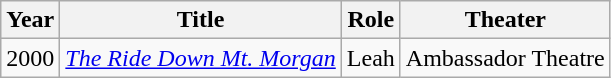<table class="wikitable">
<tr>
<th>Year</th>
<th>Title</th>
<th>Role</th>
<th>Theater</th>
</tr>
<tr>
<td>2000</td>
<td><em><a href='#'>The Ride Down Mt. Morgan</a></em></td>
<td>Leah</td>
<td>Ambassador Theatre</td>
</tr>
</table>
